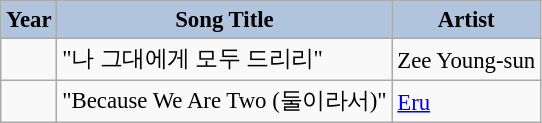<table class="wikitable" style="font-size:95%;">
<tr>
<th style="background:#B0C4DE;">Year</th>
<th style="background:#B0C4DE;">Song Title</th>
<th style="background:#B0C4DE;">Artist</th>
</tr>
<tr>
<td></td>
<td>"나 그대에게 모두 드리리"</td>
<td>Zee Young-sun</td>
</tr>
<tr>
<td></td>
<td>"Because We Are Two (둘이라서)"</td>
<td><a href='#'>Eru</a></td>
</tr>
</table>
